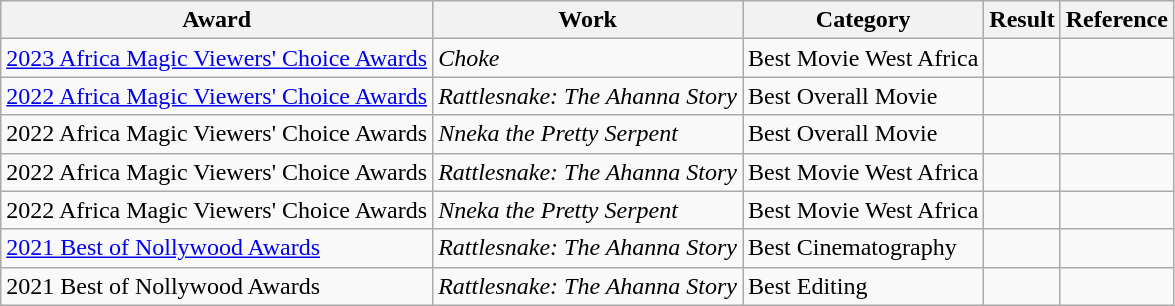<table class="wikitable">
<tr>
<th>Award</th>
<th>Work</th>
<th>Category</th>
<th>Result</th>
<th>Reference</th>
</tr>
<tr>
<td><a href='#'>2023 Africa Magic Viewers' Choice Awards</a></td>
<td><em>Choke</em></td>
<td>Best Movie West Africa</td>
<td></td>
<td></td>
</tr>
<tr>
<td><a href='#'>2022 Africa Magic Viewers' Choice Awards</a></td>
<td><em>Rattlesnake: The Ahanna Story</em></td>
<td>Best Overall Movie</td>
<td></td>
<td></td>
</tr>
<tr>
<td>2022 Africa Magic Viewers' Choice Awards</td>
<td><em>Nneka the Pretty Serpent</em></td>
<td>Best Overall Movie</td>
<td></td>
<td></td>
</tr>
<tr>
<td>2022 Africa Magic Viewers' Choice Awards</td>
<td><em>Rattlesnake: The Ahanna Story</em></td>
<td>Best Movie West Africa</td>
<td></td>
<td></td>
</tr>
<tr>
<td>2022 Africa Magic Viewers' Choice Awards</td>
<td><em>Nneka the Pretty Serpent</em></td>
<td>Best Movie West Africa</td>
<td></td>
<td></td>
</tr>
<tr>
<td><a href='#'>2021 Best of Nollywood Awards</a></td>
<td><em>Rattlesnake: The Ahanna Story</em></td>
<td>Best Cinematography</td>
<td></td>
<td></td>
</tr>
<tr>
<td>2021 Best of Nollywood Awards</td>
<td><em>Rattlesnake: The Ahanna Story</em></td>
<td>Best Editing</td>
<td></td>
<td></td>
</tr>
</table>
